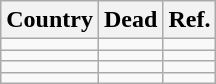<table class="wikitable sortable">
<tr>
<th>Country</th>
<th>Dead</th>
<th>Ref.</th>
</tr>
<tr>
<td></td>
<td></td>
<td></td>
</tr>
<tr>
<td></td>
<td></td>
<td></td>
</tr>
<tr>
<td></td>
<td></td>
<td></td>
</tr>
<tr>
<td></td>
<td></td>
<td></td>
</tr>
</table>
